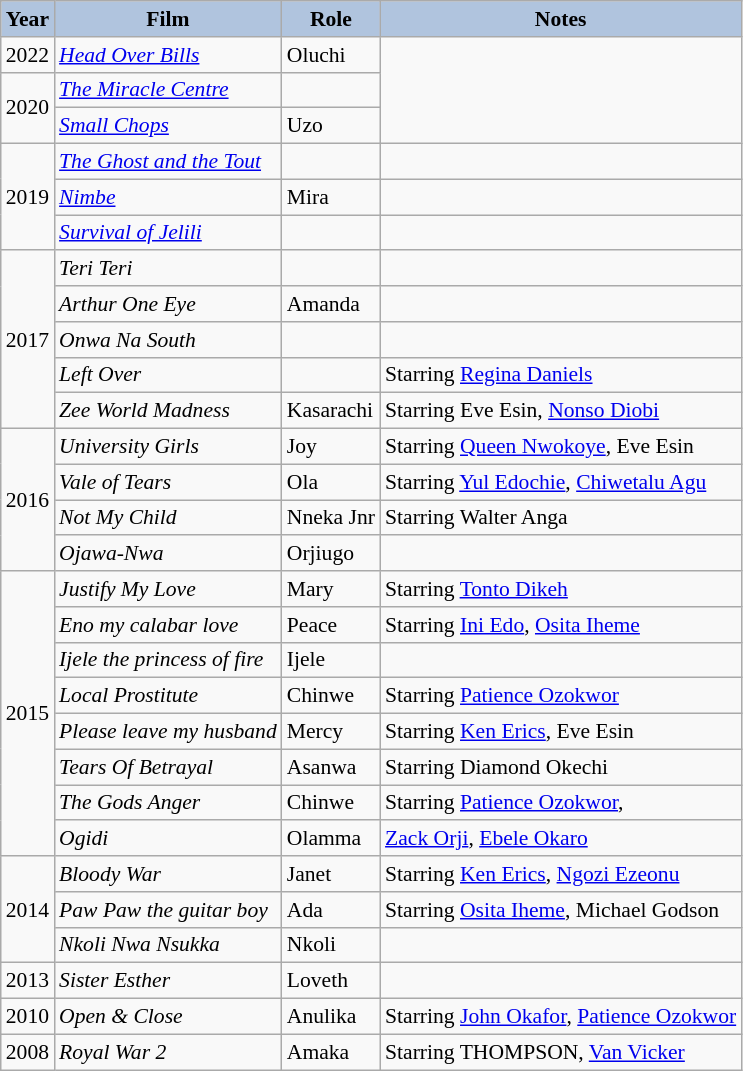<table class="wikitable" style="font-size:90%;">
<tr>
<th style="background:#B0C4DE;">Year</th>
<th style="background:#B0C4DE;">Film</th>
<th style="background:#B0C4DE;">Role</th>
<th style="background:#B0C4DE;">Notes</th>
</tr>
<tr>
<td>2022</td>
<td><a href='#'><em>Head Over Bills</em></a></td>
<td>Oluchi</td>
</tr>
<tr>
<td rowspan="2">2020</td>
<td><em><a href='#'>The Miracle Centre</a></em></td>
<td></td>
</tr>
<tr>
<td><em><a href='#'>Small Chops</a></em></td>
<td>Uzo</td>
</tr>
<tr>
<td rowspan="3">2019</td>
<td><em><a href='#'>The Ghost and the Tout</a></em></td>
<td></td>
<td></td>
</tr>
<tr>
<td><em><a href='#'>Nimbe</a></em></td>
<td>Mira</td>
<td></td>
</tr>
<tr>
<td><a href='#'><em>Survival of Jelili</em></a></td>
<td></td>
<td></td>
</tr>
<tr>
<td rowspan="5">2017</td>
<td><em>Teri Teri</em></td>
<td></td>
<td></td>
</tr>
<tr>
<td><em>Arthur One Eye</em></td>
<td>Amanda</td>
<td></td>
</tr>
<tr>
<td><em>Onwa Na South</em></td>
<td></td>
<td></td>
</tr>
<tr>
<td><em>Left Over</em></td>
<td></td>
<td>Starring <a href='#'>Regina Daniels</a></td>
</tr>
<tr>
<td><em>Zee World Madness</em></td>
<td>Kasarachi</td>
<td>Starring Eve Esin, <a href='#'>Nonso Diobi</a></td>
</tr>
<tr>
<td rowspan="4">2016</td>
<td><em>University Girls</em></td>
<td>Joy</td>
<td>Starring <a href='#'>Queen Nwokoye</a>, Eve Esin</td>
</tr>
<tr>
<td><em>Vale of Tears</em></td>
<td>Ola</td>
<td>Starring <a href='#'>Yul Edochie</a>, <a href='#'>Chiwetalu Agu</a></td>
</tr>
<tr>
<td><em>Not My Child</em></td>
<td>Nneka Jnr</td>
<td>Starring Walter Anga</td>
</tr>
<tr>
<td><em>Ojawa-Nwa</em></td>
<td>Orjiugo</td>
<td></td>
</tr>
<tr>
<td rowspan="8">2015</td>
<td><em>Justify My Love</em></td>
<td>Mary</td>
<td>Starring <a href='#'>Tonto Dikeh</a></td>
</tr>
<tr>
<td><em>Eno my calabar love</em></td>
<td>Peace</td>
<td>Starring <a href='#'>Ini Edo</a>, <a href='#'>Osita Iheme</a></td>
</tr>
<tr>
<td><em>Ijele the princess of fire</em></td>
<td>Ijele</td>
<td></td>
</tr>
<tr>
<td><em>Local Prostitute</em></td>
<td>Chinwe</td>
<td>Starring <a href='#'>Patience Ozokwor</a></td>
</tr>
<tr>
<td><em>Please leave my husband</em></td>
<td>Mercy</td>
<td>Starring <a href='#'>Ken Erics</a>, Eve Esin</td>
</tr>
<tr>
<td><em>Tears Of Betrayal</em></td>
<td>Asanwa</td>
<td>Starring Diamond Okechi</td>
</tr>
<tr>
<td><em>The Gods Anger</em></td>
<td>Chinwe</td>
<td>Starring <a href='#'>Patience Ozokwor</a>,</td>
</tr>
<tr>
<td><em>Ogidi</em></td>
<td>Olamma</td>
<td><a href='#'>Zack Orji</a>, <a href='#'>Ebele Okaro</a></td>
</tr>
<tr>
<td rowspan="3">2014</td>
<td><em>Bloody War</em></td>
<td>Janet</td>
<td>Starring <a href='#'>Ken Erics</a>, <a href='#'>Ngozi Ezeonu</a></td>
</tr>
<tr>
<td><em>Paw Paw the guitar boy</em></td>
<td>Ada</td>
<td>Starring <a href='#'>Osita Iheme</a>, Michael Godson</td>
</tr>
<tr>
<td><em>Nkoli Nwa Nsukka</em></td>
<td>Nkoli</td>
<td></td>
</tr>
<tr>
<td rowspan="1">2013</td>
<td><em>Sister Esther</em></td>
<td>Loveth</td>
<td></td>
</tr>
<tr>
<td rowspan="1">2010</td>
<td><em>Open & Close</em></td>
<td>Anulika</td>
<td>Starring <a href='#'>John Okafor</a>, <a href='#'>Patience Ozokwor</a></td>
</tr>
<tr>
<td rowspan="1">2008</td>
<td><em>Royal War 2</em></td>
<td>Amaka</td>
<td>Starring THOMPSON, <a href='#'>Van Vicker</a></td>
</tr>
</table>
